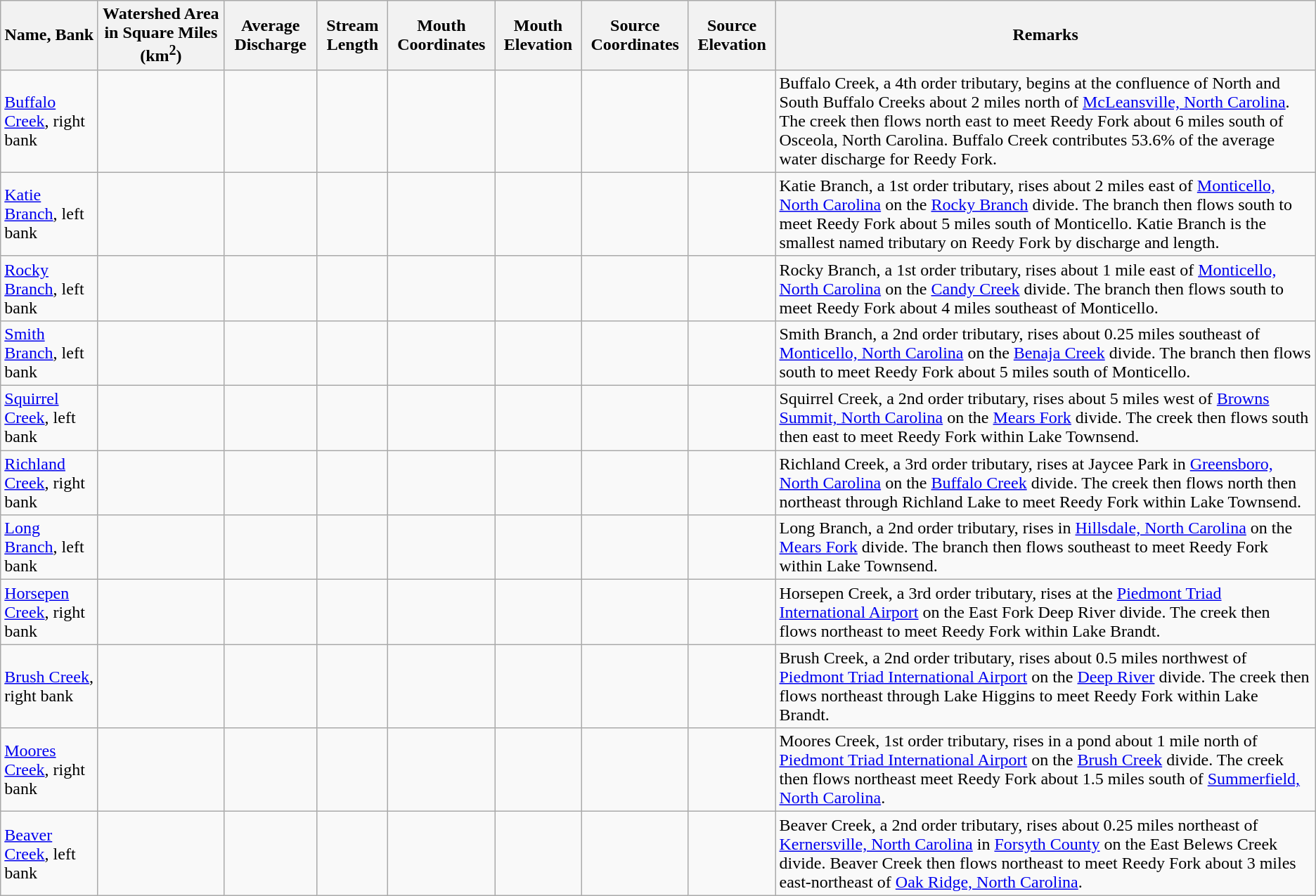<table class="wikitable">
<tr>
<th>Name, Bank</th>
<th>Watershed Area in Square Miles (km<sup>2</sup>)</th>
<th>Average Discharge</th>
<th>Stream Length</th>
<th>Mouth Coordinates</th>
<th>Mouth Elevation</th>
<th>Source Coordinates</th>
<th>Source Elevation</th>
<th>Remarks</th>
</tr>
<tr>
<td><a href='#'>Buffalo Creek</a>, right bank</td>
<td></td>
<td></td>
<td></td>
<td></td>
<td></td>
<td></td>
<td></td>
<td>Buffalo Creek, a 4th order tributary, begins at the confluence of North and South Buffalo Creeks about 2 miles north of <a href='#'>McLeansville, North Carolina</a>.  The creek then flows north east to meet Reedy Fork about 6 miles south of Osceola, North Carolina.  Buffalo Creek contributes 53.6% of the average water discharge for Reedy Fork.</td>
</tr>
<tr>
<td><a href='#'>Katie Branch</a>, left bank</td>
<td></td>
<td></td>
<td></td>
<td></td>
<td></td>
<td></td>
<td></td>
<td>Katie Branch, a 1st order tributary, rises about 2 miles east of <a href='#'>Monticello, North Carolina</a> on the <a href='#'>Rocky Branch</a> divide.  The branch then flows south to meet Reedy Fork about 5 miles south of Monticello.  Katie Branch is the smallest named tributary on Reedy Fork by discharge and length.</td>
</tr>
<tr>
<td><a href='#'>Rocky Branch</a>, left bank</td>
<td></td>
<td></td>
<td></td>
<td></td>
<td></td>
<td></td>
<td></td>
<td>Rocky Branch, a 1st order tributary, rises about 1 mile east of <a href='#'>Monticello, North Carolina</a> on the <a href='#'>Candy Creek</a> divide.  The branch then flows south to meet Reedy Fork about 4 miles southeast of Monticello.</td>
</tr>
<tr>
<td><a href='#'>Smith Branch</a>, left bank</td>
<td></td>
<td></td>
<td></td>
<td></td>
<td></td>
<td></td>
<td></td>
<td>Smith Branch, a 2nd order tributary, rises about 0.25 miles southeast of <a href='#'>Monticello, North Carolina</a> on the <a href='#'>Benaja Creek</a> divide.  The branch then flows south to meet Reedy Fork about 5 miles south of Monticello.</td>
</tr>
<tr>
<td><a href='#'>Squirrel Creek</a>, left bank</td>
<td></td>
<td></td>
<td></td>
<td></td>
<td></td>
<td></td>
<td></td>
<td>Squirrel Creek, a 2nd order tributary, rises about 5 miles west of <a href='#'>Browns Summit, North Carolina</a> on the <a href='#'>Mears Fork</a> divide.  The creek then flows south then east to meet Reedy Fork within Lake Townsend.</td>
</tr>
<tr>
<td><a href='#'>Richland Creek</a>, right bank</td>
<td></td>
<td></td>
<td></td>
<td></td>
<td></td>
<td></td>
<td></td>
<td>Richland Creek, a 3rd order tributary, rises at Jaycee Park in <a href='#'>Greensboro, North Carolina</a> on the <a href='#'>Buffalo Creek</a> divide.  The creek then flows north then northeast through Richland Lake to meet Reedy Fork within Lake Townsend.</td>
</tr>
<tr>
<td><a href='#'>Long Branch</a>, left bank</td>
<td></td>
<td></td>
<td></td>
<td></td>
<td></td>
<td></td>
<td></td>
<td>Long Branch, a 2nd order tributary, rises in <a href='#'>Hillsdale, North Carolina</a> on the <a href='#'>Mears Fork</a> divide.  The branch then flows southeast to meet Reedy Fork within Lake Townsend.</td>
</tr>
<tr>
<td><a href='#'>Horsepen Creek</a>, right bank</td>
<td></td>
<td></td>
<td></td>
<td></td>
<td></td>
<td></td>
<td></td>
<td>Horsepen Creek, a 3rd order tributary, rises at the <a href='#'>Piedmont Triad International Airport</a> on the East Fork Deep River divide.  The creek then flows northeast to meet Reedy Fork within Lake Brandt.</td>
</tr>
<tr>
<td><a href='#'>Brush Creek</a>, right bank</td>
<td></td>
<td></td>
<td></td>
<td></td>
<td></td>
<td></td>
<td></td>
<td>Brush Creek, a 2nd order tributary, rises about 0.5 miles northwest of <a href='#'>Piedmont Triad International Airport</a> on the <a href='#'>Deep River</a>  divide.  The creek then flows northeast through Lake Higgins to meet Reedy Fork within Lake Brandt.</td>
</tr>
<tr>
<td><a href='#'>Moores Creek</a>, right bank</td>
<td></td>
<td></td>
<td></td>
<td></td>
<td></td>
<td></td>
<td></td>
<td>Moores Creek, 1st order tributary, rises in a pond about 1 mile north of <a href='#'>Piedmont Triad International Airport</a> on the <a href='#'>Brush Creek</a> divide.  The creek then flows northeast meet Reedy Fork about 1.5 miles south of <a href='#'>Summerfield, North Carolina</a>.</td>
</tr>
<tr>
<td><a href='#'>Beaver Creek</a>,  left bank</td>
<td></td>
<td></td>
<td></td>
<td></td>
<td></td>
<td></td>
<td></td>
<td>Beaver Creek, a 2nd order tributary, rises about 0.25 miles northeast of <a href='#'>Kernersville, North Carolina</a> in <a href='#'>Forsyth County</a> on the East Belews Creek divide.  Beaver Creek then flows northeast to meet Reedy Fork about 3 miles east-northeast of <a href='#'>Oak Ridge, North Carolina</a>.</td>
</tr>
</table>
